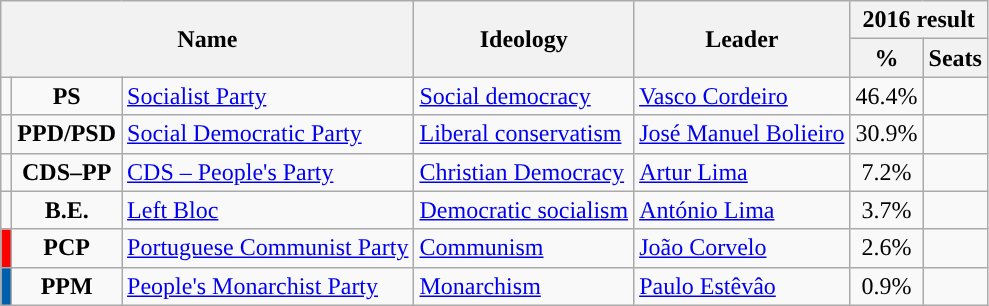<table class="wikitable">
<tr>
<th rowspan="2" colspan="3">Name</th>
<th rowspan="2">Ideology</th>
<th rowspan="2">Leader</th>
<th colspan="2">2016 result</th>
</tr>
<tr>
<th>%</th>
<th>Seats</th>
</tr>
<tr>
<td style="color:inherit;background:"></td>
<td style="text-align:center;"><strong>PS</strong></td>
<td><a href='#'>Socialist Party</a><br></td>
<td><a href='#'>Social democracy</a></td>
<td><a href='#'>Vasco Cordeiro</a></td>
<td style="text-align:center;">46.4%</td>
<td></td>
</tr>
<tr>
<td style="color:inherit;background:"></td>
<td style="text-align:center;"><strong>PPD/PSD</strong></td>
<td><a href='#'>Social Democratic Party</a><br></td>
<td><a href='#'>Liberal conservatism</a></td>
<td><a href='#'>José Manuel Bolieiro</a></td>
<td style="text-align:center;">30.9%</td>
<td></td>
</tr>
<tr>
<td style="color:inherit;background:"></td>
<td style="text-align:center;"><strong>CDS–PP</strong></td>
<td><a href='#'>CDS – People's Party</a><br></td>
<td><a href='#'>Christian Democracy</a></td>
<td><a href='#'>Artur Lima</a></td>
<td style="text-align:center;">7.2%</td>
<td></td>
</tr>
<tr>
<td style="color:inherit;background:"></td>
<td style="text-align:center;"><strong>B.E.</strong></td>
<td><a href='#'>Left Bloc</a><br></td>
<td><a href='#'>Democratic socialism</a></td>
<td><a href='#'>António Lima</a></td>
<td style="text-align:center;">3.7%</td>
<td></td>
</tr>
<tr>
<td style="background:#FF0000;"></td>
<td style="text-align:center;"><strong>PCP</strong></td>
<td><a href='#'>Portuguese Communist Party</a><br></td>
<td><a href='#'>Communism</a></td>
<td><a href='#'>João Corvelo</a></td>
<td style="text-align:center;">2.6%<br></td>
<td></td>
</tr>
<tr>
<td style="background:#005FAD;"></td>
<td style="text-align:center;"><strong>PPM</strong></td>
<td><a href='#'>People's Monarchist Party</a><br></td>
<td><a href='#'>Monarchism</a></td>
<td><a href='#'>Paulo Estêvâo</a></td>
<td style="text-align:center;">0.9%</td>
<td></td>
</tr>
</table>
